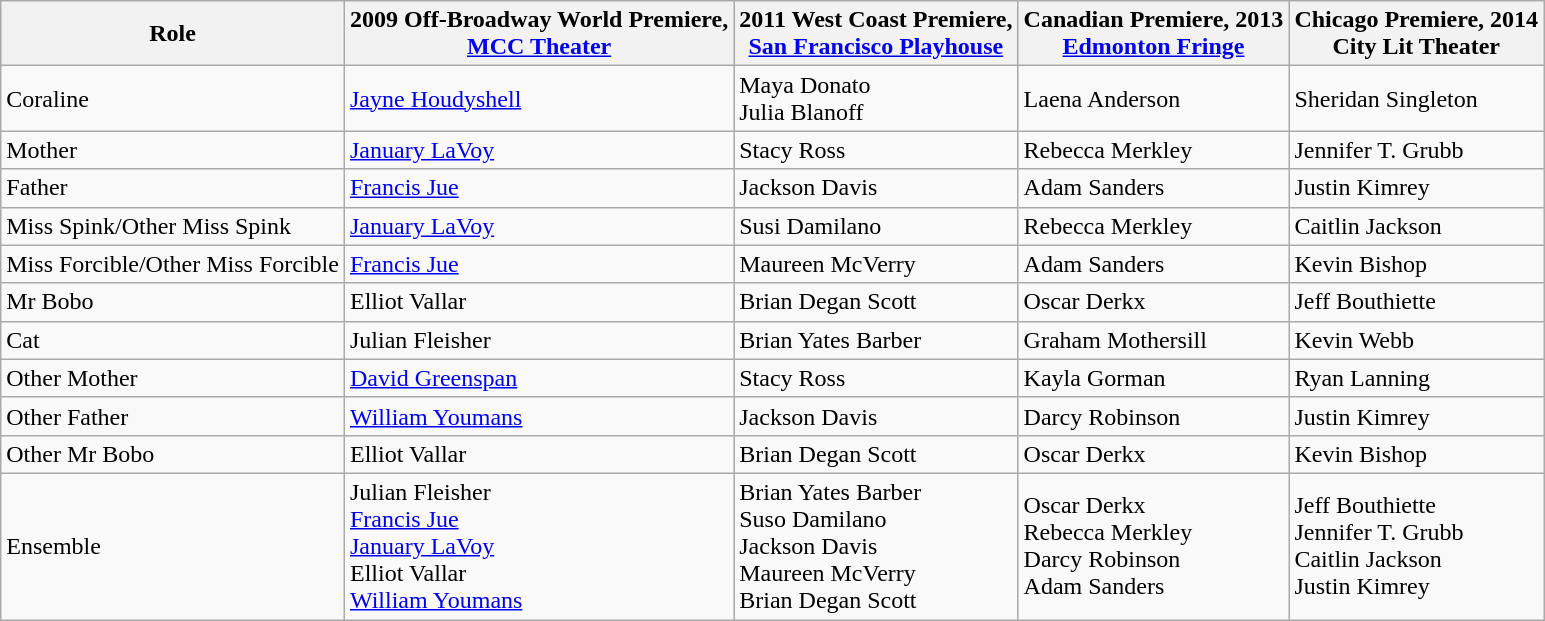<table class="wikitable">
<tr>
<th>Role</th>
<th>2009 Off-Broadway World Premiere,<br><a href='#'>MCC Theater</a></th>
<th>2011 West Coast Premiere,<br><a href='#'>San Francisco Playhouse</a></th>
<th>Canadian Premiere, 2013<br><a href='#'>Edmonton Fringe</a></th>
<th>Chicago Premiere, 2014<br>City Lit Theater</th>
</tr>
<tr>
<td>Coraline</td>
<td><a href='#'>Jayne Houdyshell</a></td>
<td>Maya Donato<br>Julia Blanoff</td>
<td>Laena Anderson</td>
<td>Sheridan Singleton</td>
</tr>
<tr>
<td>Mother</td>
<td><a href='#'>January LaVoy</a></td>
<td>Stacy Ross</td>
<td>Rebecca Merkley</td>
<td>Jennifer T. Grubb</td>
</tr>
<tr>
<td>Father</td>
<td><a href='#'>Francis Jue</a></td>
<td>Jackson Davis</td>
<td>Adam Sanders</td>
<td>Justin Kimrey</td>
</tr>
<tr>
<td>Miss Spink/Other Miss Spink</td>
<td><a href='#'>January LaVoy</a></td>
<td>Susi Damilano</td>
<td>Rebecca Merkley</td>
<td>Caitlin Jackson</td>
</tr>
<tr>
<td>Miss Forcible/Other Miss Forcible</td>
<td><a href='#'>Francis Jue</a></td>
<td>Maureen McVerry</td>
<td>Adam Sanders</td>
<td>Kevin Bishop</td>
</tr>
<tr>
<td>Mr Bobo</td>
<td>Elliot Vallar</td>
<td>Brian Degan Scott</td>
<td>Oscar Derkx</td>
<td>Jeff Bouthiette</td>
</tr>
<tr>
<td>Cat</td>
<td>Julian Fleisher</td>
<td>Brian Yates Barber</td>
<td>Graham Mothersill</td>
<td>Kevin Webb</td>
</tr>
<tr>
<td>Other Mother</td>
<td><a href='#'>David Greenspan</a></td>
<td>Stacy Ross</td>
<td>Kayla Gorman</td>
<td>Ryan Lanning</td>
</tr>
<tr>
<td>Other Father</td>
<td><a href='#'>William Youmans</a></td>
<td>Jackson Davis</td>
<td>Darcy Robinson</td>
<td>Justin Kimrey</td>
</tr>
<tr>
<td>Other Mr Bobo</td>
<td>Elliot Vallar</td>
<td>Brian Degan Scott</td>
<td>Oscar Derkx</td>
<td>Kevin Bishop</td>
</tr>
<tr>
<td>Ensemble</td>
<td>Julian Fleisher<br><a href='#'>Francis Jue</a><br><a href='#'>January LaVoy</a><br>Elliot Vallar<br><a href='#'>William Youmans</a></td>
<td>Brian Yates Barber<br>Suso Damilano<br>Jackson Davis<br>Maureen McVerry<br>Brian Degan Scott</td>
<td>Oscar Derkx<br>Rebecca Merkley<br>Darcy Robinson<br>Adam Sanders</td>
<td>Jeff Bouthiette<br>Jennifer T. Grubb<br>Caitlin Jackson<br>Justin Kimrey</td>
</tr>
</table>
